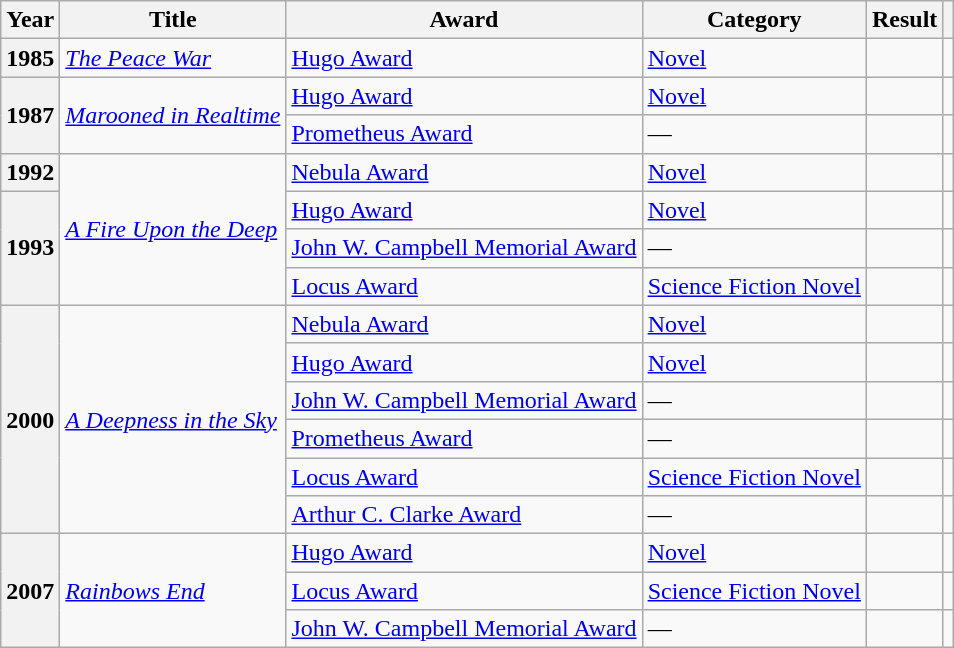<table class="wikitable sortable">
<tr>
<th>Year</th>
<th>Title</th>
<th>Award</th>
<th>Category</th>
<th>Result</th>
<th></th>
</tr>
<tr>
<th>1985</th>
<td><em><a href='#'>The Peace War</a></em></td>
<td><a href='#'>Hugo Award</a></td>
<td><a href='#'>Novel</a></td>
<td></td>
<td></td>
</tr>
<tr>
<th rowspan="2">1987</th>
<td rowspan="2"><em><a href='#'>Marooned in Realtime</a></em></td>
<td><a href='#'>Hugo Award</a></td>
<td><a href='#'>Novel</a></td>
<td></td>
<td></td>
</tr>
<tr>
<td><a href='#'>Prometheus Award</a></td>
<td>—</td>
<td></td>
<td></td>
</tr>
<tr>
<th>1992</th>
<td rowspan="4"><em><a href='#'>A Fire Upon the Deep</a></em></td>
<td><a href='#'>Nebula Award</a></td>
<td><a href='#'>Novel</a></td>
<td></td>
<td></td>
</tr>
<tr>
<th rowspan="3">1993</th>
<td><a href='#'>Hugo Award</a></td>
<td><a href='#'>Novel</a></td>
<td></td>
<td></td>
</tr>
<tr>
<td><a href='#'>John W. Campbell Memorial Award</a></td>
<td>—</td>
<td></td>
<td></td>
</tr>
<tr>
<td><a href='#'>Locus Award</a></td>
<td><a href='#'>Science Fiction Novel</a></td>
<td></td>
<td></td>
</tr>
<tr>
<th rowspan="6">2000</th>
<td rowspan="6"><em><a href='#'>A Deepness in the Sky</a></em></td>
<td><a href='#'>Nebula Award</a></td>
<td><a href='#'>Novel</a></td>
<td></td>
<td></td>
</tr>
<tr>
<td><a href='#'>Hugo Award</a></td>
<td><a href='#'>Novel</a></td>
<td></td>
<td></td>
</tr>
<tr>
<td><a href='#'>John W. Campbell Memorial Award</a></td>
<td>—</td>
<td></td>
<td></td>
</tr>
<tr>
<td><a href='#'>Prometheus Award</a></td>
<td>—</td>
<td></td>
<td></td>
</tr>
<tr>
<td><a href='#'>Locus Award</a></td>
<td><a href='#'>Science Fiction Novel</a></td>
<td></td>
<td></td>
</tr>
<tr>
<td><a href='#'>Arthur C. Clarke Award</a></td>
<td>—</td>
<td></td>
<td></td>
</tr>
<tr>
<th rowspan="3">2007</th>
<td rowspan="3"><em><a href='#'>Rainbows End</a></em></td>
<td><a href='#'>Hugo Award</a></td>
<td><a href='#'>Novel</a></td>
<td></td>
<td></td>
</tr>
<tr>
<td><a href='#'>Locus Award</a></td>
<td><a href='#'>Science Fiction Novel</a></td>
<td></td>
<td></td>
</tr>
<tr>
<td><a href='#'>John W. Campbell Memorial Award</a></td>
<td>—</td>
<td></td>
<td></td>
</tr>
</table>
